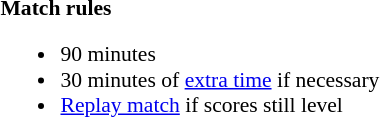<table width=100% style="font-size: 90%">
<tr>
<td width=50% valign=top><br><strong>Match rules</strong><ul><li>90 minutes</li><li>30 minutes of <a href='#'>extra time</a> if necessary</li><li><a href='#'>Replay match</a> if scores still level</li></ul></td>
</tr>
</table>
